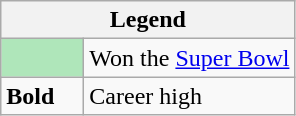<table class="wikitable">
<tr>
<th colspan="2">Legend</th>
</tr>
<tr>
<td style="background:#afe6ba; width:3em;"></td>
<td>Won the <a href='#'>Super Bowl</a></td>
</tr>
<tr>
<td><strong>Bold</strong></td>
<td>Career high</td>
</tr>
</table>
